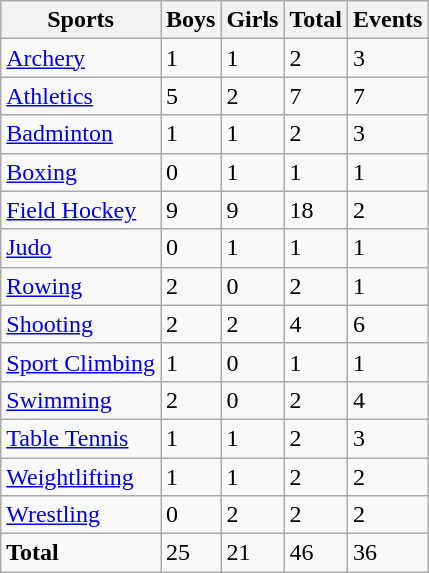<table class="wikitable">
<tr>
<th>Sports</th>
<th>Boys</th>
<th>Girls</th>
<th>Total</th>
<th>Events</th>
</tr>
<tr>
<td><a href='#'>Archery</a></td>
<td>1</td>
<td>1</td>
<td>2</td>
<td>3</td>
</tr>
<tr>
<td><a href='#'>Athletics</a></td>
<td>5</td>
<td>2</td>
<td>7</td>
<td>7</td>
</tr>
<tr>
<td><a href='#'>Badminton</a></td>
<td>1</td>
<td>1</td>
<td>2</td>
<td>3</td>
</tr>
<tr>
<td><a href='#'>Boxing</a></td>
<td>0</td>
<td>1</td>
<td>1</td>
<td>1</td>
</tr>
<tr>
<td><a href='#'>Field Hockey</a></td>
<td>9</td>
<td>9</td>
<td>18</td>
<td>2</td>
</tr>
<tr>
<td><a href='#'>Judo</a></td>
<td>0</td>
<td>1</td>
<td>1</td>
<td>1</td>
</tr>
<tr>
<td><a href='#'>Rowing</a></td>
<td>2</td>
<td>0</td>
<td>2</td>
<td>1</td>
</tr>
<tr>
<td><a href='#'>Shooting</a></td>
<td>2</td>
<td>2</td>
<td>4</td>
<td>6</td>
</tr>
<tr>
<td><a href='#'>Sport Climbing</a></td>
<td>1</td>
<td>0</td>
<td>1</td>
<td>1</td>
</tr>
<tr>
<td><a href='#'>Swimming</a></td>
<td>2</td>
<td>0</td>
<td>2</td>
<td>4</td>
</tr>
<tr>
<td><a href='#'>Table Tennis</a></td>
<td>1</td>
<td>1</td>
<td>2</td>
<td>3</td>
</tr>
<tr>
<td><a href='#'>Weightlifting</a></td>
<td>1</td>
<td>1</td>
<td>2</td>
<td>2</td>
</tr>
<tr>
<td><a href='#'>Wrestling</a></td>
<td>0</td>
<td>2</td>
<td>2</td>
<td>2</td>
</tr>
<tr>
<td><strong>Total</strong></td>
<td>25</td>
<td>21</td>
<td>46</td>
<td>36</td>
</tr>
</table>
